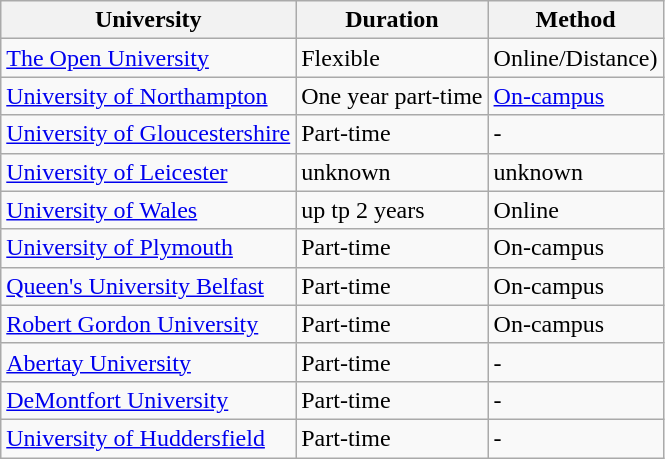<table class="wikitable">
<tr>
<th>University</th>
<th>Duration</th>
<th>Method</th>
</tr>
<tr>
<td><a href='#'>The Open University</a></td>
<td>Flexible</td>
<td>Online/Distance)</td>
</tr>
<tr>
<td><a href='#'>University of Northampton</a></td>
<td>One year part-time</td>
<td><a href='#'>On-campus</a></td>
</tr>
<tr>
<td><a href='#'>University of Gloucestershire</a></td>
<td>Part-time</td>
<td On-campus>-</td>
</tr>
<tr>
<td><a href='#'>University of Leicester</a></td>
<td>unknown</td>
<td>unknown</td>
</tr>
<tr>
<td><a href='#'>University of Wales</a></td>
<td>up tp 2 years</td>
<td>Online</td>
</tr>
<tr>
<td><a href='#'>University of Plymouth</a></td>
<td>Part-time</td>
<td>On-campus</td>
</tr>
<tr>
<td><a href='#'>Queen's University Belfast</a></td>
<td>Part-time</td>
<td>On-campus</td>
</tr>
<tr>
<td><a href='#'>Robert Gordon University</a></td>
<td>Part-time</td>
<td>On-campus</td>
</tr>
<tr>
<td><a href='#'>Abertay University</a></td>
<td>Part-time</td>
<td On-campus>-</td>
</tr>
<tr>
<td><a href='#'>DeMontfort University</a></td>
<td>Part-time</td>
<td On-campus>-</td>
</tr>
<tr>
<td><a href='#'>University of Huddersfield</a></td>
<td>Part-time</td>
<td On-campus>-</td>
</tr>
</table>
